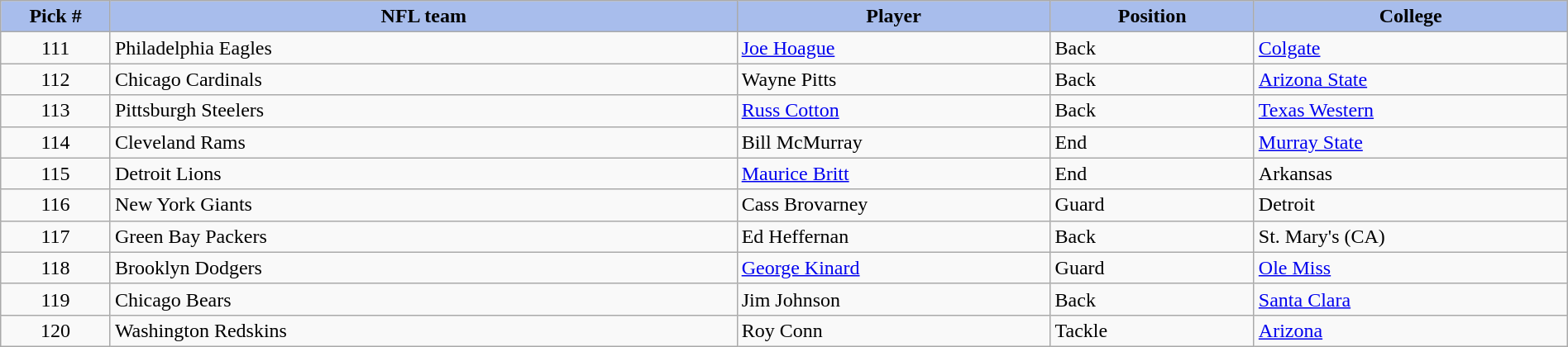<table class="wikitable sortable sortable" style="width: 100%">
<tr>
<th style="background:#A8BDEC;" width=7%>Pick #</th>
<th width=40% style="background:#A8BDEC;">NFL team</th>
<th width=20% style="background:#A8BDEC;">Player</th>
<th width=13% style="background:#A8BDEC;">Position</th>
<th style="background:#A8BDEC;">College</th>
</tr>
<tr>
<td align=center>111</td>
<td>Philadelphia Eagles</td>
<td><a href='#'>Joe Hoague</a></td>
<td>Back</td>
<td><a href='#'>Colgate</a></td>
</tr>
<tr>
<td align=center>112</td>
<td>Chicago Cardinals</td>
<td>Wayne Pitts</td>
<td>Back</td>
<td><a href='#'>Arizona State</a></td>
</tr>
<tr>
<td align=center>113</td>
<td>Pittsburgh Steelers</td>
<td><a href='#'>Russ Cotton</a></td>
<td>Back</td>
<td><a href='#'>Texas Western</a></td>
</tr>
<tr>
<td align=center>114</td>
<td>Cleveland Rams</td>
<td>Bill McMurray</td>
<td>End</td>
<td><a href='#'>Murray State</a></td>
</tr>
<tr>
<td align=center>115</td>
<td>Detroit Lions</td>
<td><a href='#'>Maurice Britt</a></td>
<td>End</td>
<td>Arkansas</td>
</tr>
<tr>
<td align=center>116</td>
<td>New York Giants</td>
<td>Cass Brovarney</td>
<td>Guard</td>
<td>Detroit</td>
</tr>
<tr>
<td align=center>117</td>
<td>Green Bay Packers</td>
<td>Ed Heffernan</td>
<td>Back</td>
<td>St. Mary's (CA)</td>
</tr>
<tr>
<td align=center>118</td>
<td>Brooklyn Dodgers</td>
<td><a href='#'>George Kinard</a></td>
<td>Guard</td>
<td><a href='#'>Ole Miss</a></td>
</tr>
<tr>
<td align=center>119</td>
<td>Chicago Bears</td>
<td>Jim Johnson</td>
<td>Back</td>
<td><a href='#'>Santa Clara</a></td>
</tr>
<tr>
<td align=center>120</td>
<td>Washington Redskins</td>
<td>Roy Conn</td>
<td>Tackle</td>
<td><a href='#'>Arizona</a></td>
</tr>
</table>
